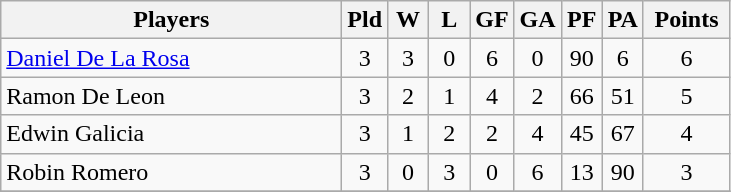<table class=wikitable style="text-align:center">
<tr>
<th width=220>Players</th>
<th width=20>Pld</th>
<th width=20>W</th>
<th width=20>L</th>
<th width=20>GF</th>
<th width=20>GA</th>
<th width=20>PF</th>
<th width=20>PA</th>
<th width=50>Points</th>
</tr>
<tr>
<td align=left> <a href='#'>Daniel De La Rosa</a></td>
<td>3</td>
<td>3</td>
<td>0</td>
<td>6</td>
<td>0</td>
<td>90</td>
<td>6</td>
<td>6</td>
</tr>
<tr>
<td align=left> Ramon De Leon</td>
<td>3</td>
<td>2</td>
<td>1</td>
<td>4</td>
<td>2</td>
<td>66</td>
<td>51</td>
<td>5</td>
</tr>
<tr>
<td align=left> Edwin Galicia</td>
<td>3</td>
<td>1</td>
<td>2</td>
<td>2</td>
<td>4</td>
<td>45</td>
<td>67</td>
<td>4</td>
</tr>
<tr>
<td align=left> Robin Romero</td>
<td>3</td>
<td>0</td>
<td>3</td>
<td>0</td>
<td>6</td>
<td>13</td>
<td>90</td>
<td>3</td>
</tr>
<tr>
</tr>
</table>
